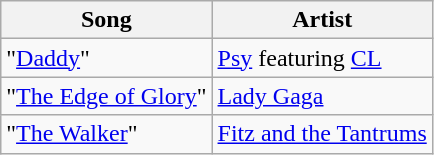<table class="wikitable sortable" style="border-collapse:collapse;">
<tr>
<th scope="col">Song</th>
<th scope="col">Artist</th>
</tr>
<tr>
<td scope="row">"<a href='#'>Daddy</a>"</td>
<td><a href='#'>Psy</a> featuring <a href='#'>CL</a></td>
</tr>
<tr>
<td scope="row">"<a href='#'>The Edge of Glory</a>"</td>
<td><a href='#'>Lady Gaga</a></td>
</tr>
<tr>
<td scope="row">"<a href='#'>The Walker</a>"</td>
<td><a href='#'>Fitz and the Tantrums</a></td>
</tr>
</table>
